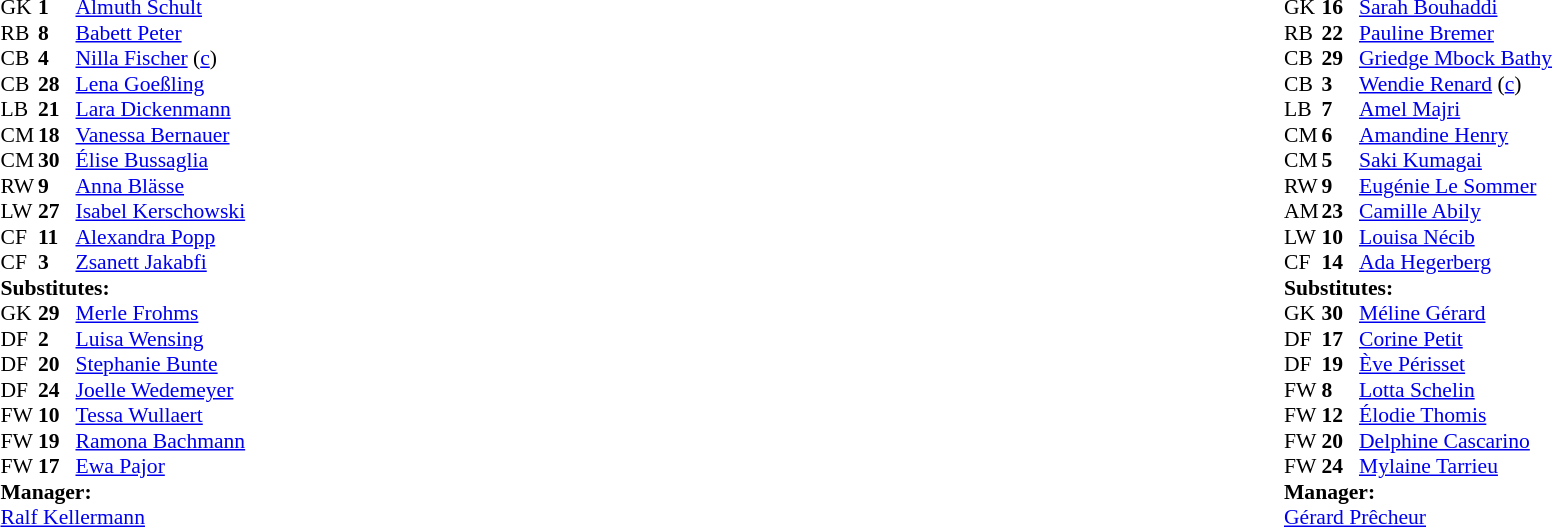<table style="width:100%">
<tr>
<td style="vertical-align:top;width:40%"><br><table style="font-size:90%" cellspacing="0" cellpadding="0">
<tr>
<th width=25></th>
<th width=25></th>
</tr>
<tr>
<td>GK</td>
<td><strong>1</strong></td>
<td> <a href='#'>Almuth Schult</a></td>
</tr>
<tr>
<td>RB</td>
<td><strong>8</strong></td>
<td> <a href='#'>Babett Peter</a></td>
</tr>
<tr>
<td>CB</td>
<td><strong>4</strong></td>
<td> <a href='#'>Nilla Fischer</a> (<a href='#'>c</a>)</td>
</tr>
<tr>
<td>CB</td>
<td><strong>28</strong></td>
<td> <a href='#'>Lena Goeßling</a></td>
</tr>
<tr>
<td>LB</td>
<td><strong>21</strong></td>
<td> <a href='#'>Lara Dickenmann</a></td>
</tr>
<tr>
<td>CM</td>
<td><strong>18</strong></td>
<td> <a href='#'>Vanessa Bernauer</a></td>
<td></td>
<td></td>
</tr>
<tr>
<td>CM</td>
<td><strong>30</strong></td>
<td> <a href='#'>Élise Bussaglia</a></td>
</tr>
<tr>
<td>RW</td>
<td><strong>9</strong></td>
<td> <a href='#'>Anna Blässe</a></td>
<td></td>
<td></td>
</tr>
<tr>
<td>LW</td>
<td><strong>27</strong></td>
<td> <a href='#'>Isabel Kerschowski</a></td>
</tr>
<tr>
<td>CF</td>
<td><strong>11</strong></td>
<td> <a href='#'>Alexandra Popp</a></td>
</tr>
<tr>
<td>CF</td>
<td><strong>3</strong></td>
<td> <a href='#'>Zsanett Jakabfi</a></td>
<td></td>
<td></td>
</tr>
<tr>
<td colspan="4"><strong>Substitutes:</strong></td>
</tr>
<tr>
<td>GK</td>
<td><strong>29</strong></td>
<td> <a href='#'>Merle Frohms</a></td>
</tr>
<tr>
<td>DF</td>
<td><strong>2</strong></td>
<td> <a href='#'>Luisa Wensing</a></td>
</tr>
<tr>
<td>DF</td>
<td><strong>20</strong></td>
<td> <a href='#'>Stephanie Bunte</a></td>
<td></td>
<td></td>
</tr>
<tr>
<td>DF</td>
<td><strong>24</strong></td>
<td> <a href='#'>Joelle Wedemeyer</a></td>
</tr>
<tr>
<td>FW</td>
<td><strong>10</strong></td>
<td> <a href='#'>Tessa Wullaert</a></td>
<td></td>
<td></td>
</tr>
<tr>
<td>FW</td>
<td><strong>19</strong></td>
<td> <a href='#'>Ramona Bachmann</a></td>
<td></td>
<td></td>
</tr>
<tr>
<td>FW</td>
<td><strong>17</strong></td>
<td> <a href='#'>Ewa Pajor</a></td>
</tr>
<tr>
<td colspan="4"><strong>Manager:</strong></td>
</tr>
<tr>
<td colspan="4"> <a href='#'>Ralf Kellermann</a></td>
</tr>
</table>
</td>
<td style="vertical-align:top"></td>
<td style="vertical-align:top;width:50%"><br><table cellspacing="0" cellpadding="0" style="font-size:90%;margin:auto">
<tr>
<th width=25></th>
<th width=25></th>
</tr>
<tr>
<td>GK</td>
<td><strong>16</strong></td>
<td> <a href='#'>Sarah Bouhaddi</a></td>
</tr>
<tr>
<td>RB</td>
<td><strong>22</strong></td>
<td> <a href='#'>Pauline Bremer</a></td>
<td></td>
<td></td>
</tr>
<tr>
<td>CB</td>
<td><strong>29</strong></td>
<td> <a href='#'>Griedge Mbock Bathy</a></td>
</tr>
<tr>
<td>CB</td>
<td><strong>3</strong></td>
<td> <a href='#'>Wendie Renard</a> (<a href='#'>c</a>)</td>
</tr>
<tr>
<td>LB</td>
<td><strong>7</strong></td>
<td> <a href='#'>Amel Majri</a></td>
</tr>
<tr>
<td>CM</td>
<td><strong>6</strong></td>
<td> <a href='#'>Amandine Henry</a></td>
</tr>
<tr>
<td>CM</td>
<td><strong>5</strong></td>
<td> <a href='#'>Saki Kumagai</a></td>
<td></td>
</tr>
<tr>
<td>RW</td>
<td><strong>9</strong></td>
<td> <a href='#'>Eugénie Le Sommer</a></td>
<td></td>
<td></td>
</tr>
<tr>
<td>AM</td>
<td><strong>23</strong></td>
<td> <a href='#'>Camille Abily</a></td>
<td></td>
</tr>
<tr>
<td>LW</td>
<td><strong>10</strong></td>
<td> <a href='#'>Louisa Nécib</a></td>
<td></td>
</tr>
<tr>
<td>CF</td>
<td><strong>14</strong></td>
<td> <a href='#'>Ada Hegerberg</a></td>
</tr>
<tr>
<td colspan="4"><strong>Substitutes:</strong></td>
</tr>
<tr>
<td>GK</td>
<td><strong>30</strong></td>
<td> <a href='#'>Méline Gérard</a></td>
</tr>
<tr>
<td>DF</td>
<td><strong>17</strong></td>
<td> <a href='#'>Corine Petit</a></td>
</tr>
<tr>
<td>DF</td>
<td><strong>19</strong></td>
<td> <a href='#'>Ève Périsset</a></td>
</tr>
<tr>
<td>FW</td>
<td><strong>8</strong></td>
<td> <a href='#'>Lotta Schelin</a></td>
<td></td>
<td></td>
</tr>
<tr>
<td>FW</td>
<td><strong>12</strong></td>
<td> <a href='#'>Élodie Thomis</a></td>
<td></td>
<td></td>
</tr>
<tr>
<td>FW</td>
<td><strong>20</strong></td>
<td> <a href='#'>Delphine Cascarino</a></td>
</tr>
<tr>
<td>FW</td>
<td><strong>24</strong></td>
<td> <a href='#'>Mylaine Tarrieu</a></td>
</tr>
<tr>
<td colspan="4"><strong>Manager:</strong></td>
</tr>
<tr>
<td colspan="4"> <a href='#'>Gérard Prêcheur</a></td>
</tr>
</table>
</td>
</tr>
</table>
